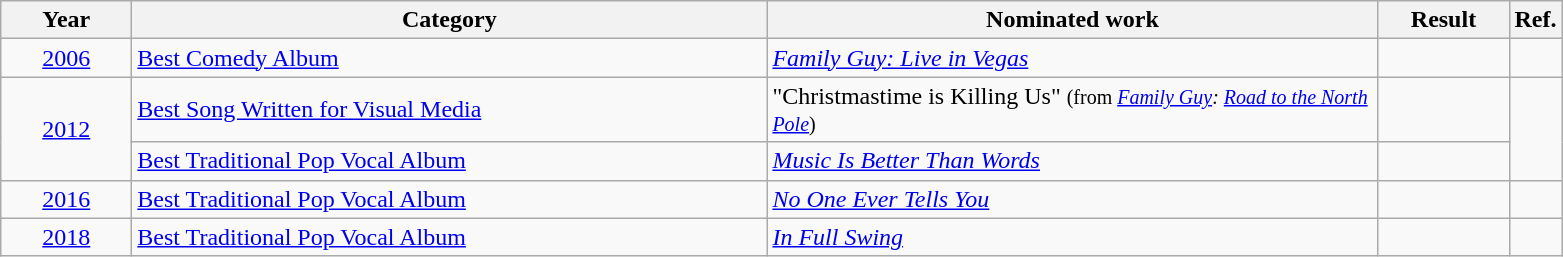<table class=wikitable>
<tr>
<th scope="col" style="width:5em;">Year</th>
<th scope="col" style="width:26em;">Category</th>
<th scope="col" style="width:25em;">Nominated work</th>
<th scope="col" style="width:5em;">Result</th>
<th>Ref.</th>
</tr>
<tr>
<td style="text-align:center;"><a href='#'>2006</a></td>
<td><a href='#'>Best Comedy Album</a></td>
<td><em><a href='#'>Family Guy: Live in Vegas</a></em></td>
<td></td>
<td style="text-align:center;"></td>
</tr>
<tr>
<td style="text-align:center;", rowspan="2"><a href='#'>2012</a></td>
<td><a href='#'>Best Song Written for Visual Media</a></td>
<td>"Christmastime is Killing Us" <small>(from <em><a href='#'>Family Guy</a>: <a href='#'>Road to the North Pole</a></em>)</small></td>
<td></td>
<td rowspan="2" style="text-align:center;"></td>
</tr>
<tr>
<td><a href='#'>Best Traditional Pop Vocal Album</a></td>
<td><em><a href='#'>Music Is Better Than Words</a></em></td>
<td></td>
</tr>
<tr>
<td style="text-align:center;"><a href='#'>2016</a></td>
<td><a href='#'>Best Traditional Pop Vocal Album</a></td>
<td><em><a href='#'>No One Ever Tells You</a></em></td>
<td></td>
<td style="text-align:center;"></td>
</tr>
<tr>
<td style="text-align:center;"><a href='#'>2018</a></td>
<td><a href='#'>Best Traditional Pop Vocal Album</a></td>
<td><em><a href='#'>In Full Swing</a></em></td>
<td></td>
<td style="text-align:center;"></td>
</tr>
</table>
